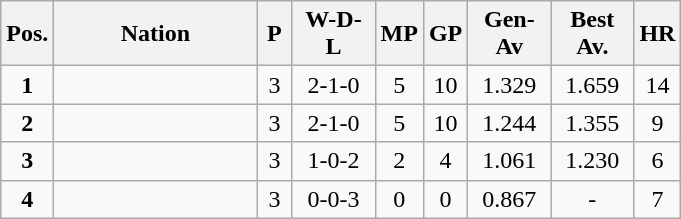<table class="wikitable" style="text-align:center">
<tr>
<th>Pos.</th>
<th style="width:8em">Nation</th>
<th style="width:1em">P</th>
<th style="width:3em">W-D-L</th>
<th style="width:1em">MP</th>
<th style="width:1em">GP</th>
<th ! style="width:3em">Gen-Av</th>
<th style="width:3em">Best Av.</th>
<th style="width:1em">HR</th>
</tr>
<tr class="hintergrundfarbe6">
<td><strong>1</strong></td>
<td style="text-align:left"></td>
<td>3</td>
<td>2-1-0</td>
<td>5</td>
<td>10</td>
<td>1.329</td>
<td>1.659</td>
<td>14</td>
</tr>
<tr class="hintergrundfarbe6">
<td><strong>2</strong></td>
<td style="text-align:left"></td>
<td>3</td>
<td>2-1-0</td>
<td>5</td>
<td>10</td>
<td>1.244</td>
<td>1.355</td>
<td>9</td>
</tr>
<tr>
<td><strong>3</strong></td>
<td style="text-align:left"></td>
<td>3</td>
<td>1-0-2</td>
<td>2</td>
<td>4</td>
<td>1.061</td>
<td>1.230</td>
<td>6</td>
</tr>
<tr>
<td><strong>4</strong></td>
<td style="text-align:left"></td>
<td>3</td>
<td>0-0-3</td>
<td>0</td>
<td>0</td>
<td>0.867</td>
<td>-</td>
<td>7</td>
</tr>
</table>
